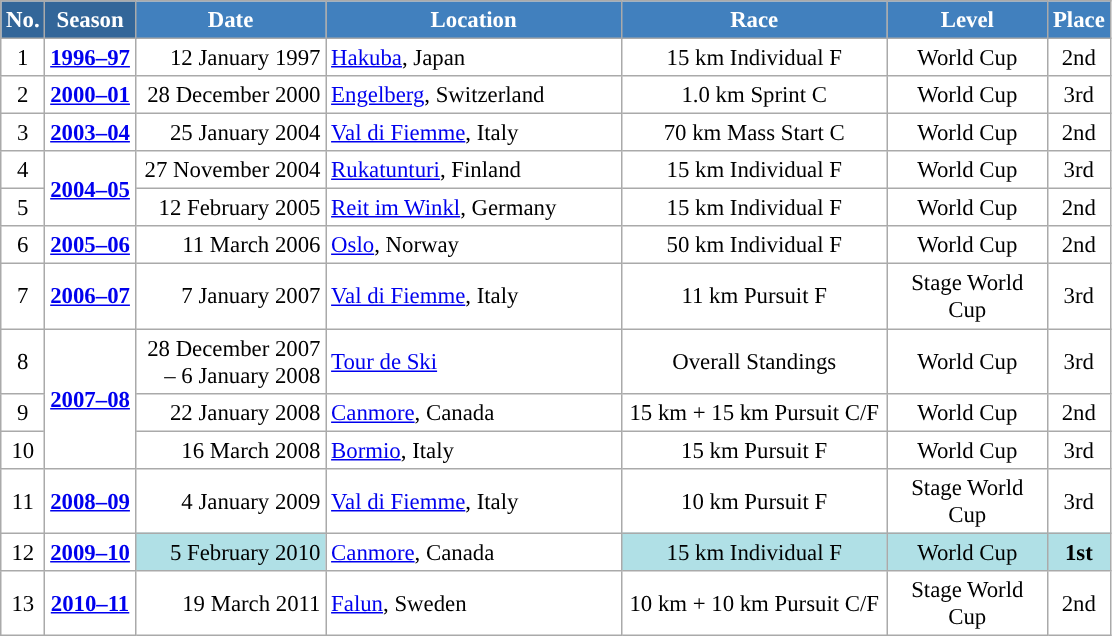<table class="wikitable sortable" style="font-size:95%; text-align:center; border:grey solid 1px; border-collapse:collapse; background:#ffffff;">
<tr style="background:#efefef;">
<th style="background-color:#369; color:white;">No.</th>
<th style="background-color:#369; color:white;">Season</th>
<th style="background-color:#4180be; color:white; width:120px;">Date</th>
<th style="background-color:#4180be; color:white; width:190px;">Location</th>
<th style="background-color:#4180be; color:white; width:170px;">Race</th>
<th style="background-color:#4180be; color:white; width:100px;">Level</th>
<th style="background-color:#4180be; color:white;">Place</th>
</tr>
<tr>
<td align=center>1</td>
<td rowspan=1 align=center><strong><a href='#'>1996–97</a></strong></td>
<td align=right>12 January 1997</td>
<td align=left> <a href='#'>Hakuba</a>, Japan</td>
<td>15 km Individual F</td>
<td>World Cup</td>
<td>2nd</td>
</tr>
<tr>
<td align=center>2</td>
<td rowspan=1 align=center><strong><a href='#'>2000–01</a></strong></td>
<td align=right>28 December 2000</td>
<td align=left> <a href='#'>Engelberg</a>, Switzerland</td>
<td>1.0 km Sprint C</td>
<td>World Cup</td>
<td>3rd</td>
</tr>
<tr>
<td align=center>3</td>
<td rowspan=1 align=center><strong><a href='#'>2003–04</a></strong></td>
<td align=right>25 January 2004</td>
<td align=left> <a href='#'>Val di Fiemme</a>, Italy</td>
<td>70 km Mass Start C</td>
<td>World Cup</td>
<td>2nd</td>
</tr>
<tr>
<td align=center>4</td>
<td rowspan=2 align=center><strong><a href='#'>2004–05</a></strong></td>
<td align=right>27 November 2004</td>
<td align=left> <a href='#'>Rukatunturi</a>, Finland</td>
<td>15 km Individual F</td>
<td>World Cup</td>
<td>3rd</td>
</tr>
<tr>
<td align=center>5</td>
<td align=right>12 February 2005</td>
<td align=left> <a href='#'>Reit im Winkl</a>, Germany</td>
<td>15 km Individual F</td>
<td>World Cup</td>
<td>2nd</td>
</tr>
<tr>
<td align=center>6</td>
<td rowspan=1 align=center><strong><a href='#'>2005–06</a></strong></td>
<td align=right>11 March 2006</td>
<td align=left> <a href='#'>Oslo</a>, Norway</td>
<td>50 km Individual F</td>
<td>World Cup</td>
<td>2nd</td>
</tr>
<tr>
<td align=center>7</td>
<td rowspan=1 align=center><strong><a href='#'>2006–07</a></strong></td>
<td align=right>7 January 2007</td>
<td align=left> <a href='#'>Val di Fiemme</a>, Italy</td>
<td>11 km Pursuit F</td>
<td>Stage World Cup</td>
<td>3rd</td>
</tr>
<tr>
<td align=center>8</td>
<td rowspan=3 align=center><strong><a href='#'>2007–08</a></strong></td>
<td align=right>28 December 2007<br> – 6 January 2008</td>
<td align=left> <a href='#'>Tour de Ski</a></td>
<td>Overall Standings</td>
<td>World Cup</td>
<td>3rd</td>
</tr>
<tr>
<td align=center>9</td>
<td align=right>22 January 2008</td>
<td align=left> <a href='#'>Canmore</a>, Canada</td>
<td>15 km + 15 km Pursuit C/F</td>
<td>World Cup</td>
<td>2nd</td>
</tr>
<tr>
<td align=center>10</td>
<td align=right>16 March 2008</td>
<td align=left> <a href='#'>Bormio</a>, Italy</td>
<td>15 km Pursuit F</td>
<td>World Cup</td>
<td>3rd</td>
</tr>
<tr>
<td align=center>11</td>
<td rowspan=1 align=center><strong><a href='#'>2008–09</a></strong></td>
<td align=right>4 January 2009</td>
<td align=left> <a href='#'>Val di Fiemme</a>, Italy</td>
<td>10 km Pursuit F</td>
<td>Stage World Cup</td>
<td>3rd</td>
</tr>
<tr>
<td align=center>12</td>
<td rowspan=1 align=center><strong><a href='#'>2009–10</a></strong></td>
<td bgcolor="#BOEOE6" align=right>5 February 2010</td>
<td align=left> <a href='#'>Canmore</a>, Canada</td>
<td bgcolor="#BOEOE6">15 km Individual F</td>
<td bgcolor="#BOEOE6">World Cup</td>
<td bgcolor="#BOEOE6"><strong>1st</strong></td>
</tr>
<tr>
<td align=center>13</td>
<td rowspan=1 align=center><strong><a href='#'>2010–11</a></strong></td>
<td align=right>19 March 2011</td>
<td align=left> <a href='#'>Falun</a>, Sweden</td>
<td>10 km + 10 km Pursuit C/F</td>
<td>Stage World Cup</td>
<td>2nd</td>
</tr>
</table>
